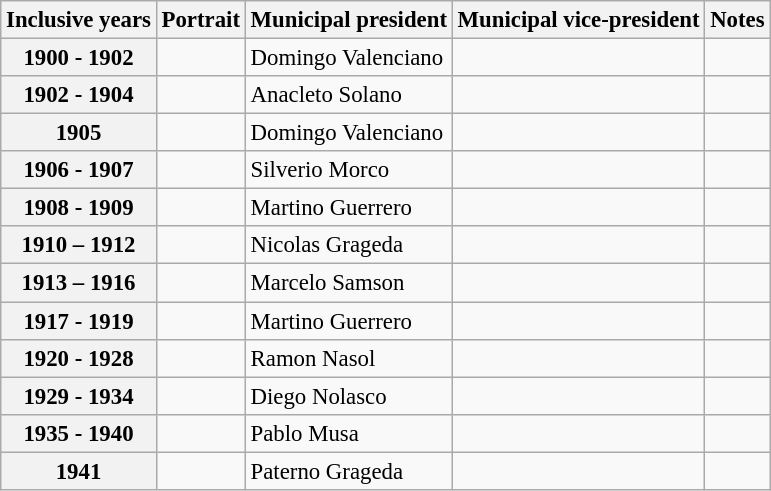<table class="wikitable collapsible autocollapse" style="font-size:95%">
<tr>
<th scope="col">Inclusive years</th>
<th scope="col">Portrait</th>
<th scope="col">Municipal president</th>
<th scope="col">Municipal vice-president</th>
<th scope="col">Notes</th>
</tr>
<tr>
<th scope="row">1900 - 1902</th>
<td></td>
<td>Domingo Valenciano</td>
<td></td>
<td></td>
</tr>
<tr>
<th scope="row">1902 - 1904</th>
<td></td>
<td>Anacleto Solano</td>
<td></td>
<td></td>
</tr>
<tr>
<th scope="row">1905</th>
<td></td>
<td>Domingo Valenciano</td>
<td></td>
</tr>
<tr>
<th scope="row">1906 - 1907</th>
<td></td>
<td>Silverio Morco</td>
<td></td>
<td></td>
</tr>
<tr>
<th scope="row">1908 - 1909</th>
<td></td>
<td>Martino Guerrero</td>
<td></td>
<td></td>
</tr>
<tr>
<th scope="row">1910 – 1912</th>
<td></td>
<td>Nicolas Grageda</td>
<td></td>
<td></td>
</tr>
<tr>
<th scope="row">1913 – 1916</th>
<td></td>
<td>Marcelo Samson</td>
<td></td>
<td></td>
</tr>
<tr>
<th scope="row">1917 - 1919</th>
<td></td>
<td>Martino Guerrero</td>
<td></td>
<td></td>
</tr>
<tr>
<th scope="row">1920 - 1928</th>
<td></td>
<td>Ramon Nasol</td>
<td></td>
<td></td>
</tr>
<tr>
<th scope="row">1929 - 1934</th>
<td></td>
<td>Diego Nolasco</td>
<td></td>
<td></td>
</tr>
<tr>
<th scope="row">1935 - 1940</th>
<td></td>
<td>Pablo Musa</td>
<td></td>
<td></td>
</tr>
<tr>
<th scope="row">1941</th>
<td></td>
<td>Paterno Grageda</td>
<td></td>
<td></td>
</tr>
</table>
